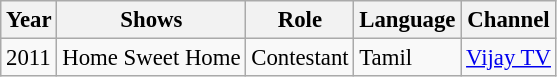<table class="wikitable sortable" style="font-size: 95%;">
<tr>
<th>Year</th>
<th>Shows</th>
<th>Role</th>
<th>Language</th>
<th>Channel</th>
</tr>
<tr>
<td>2011</td>
<td>Home Sweet Home</td>
<td>Contestant</td>
<td>Tamil</td>
<td><a href='#'>Vijay TV</a></td>
</tr>
</table>
